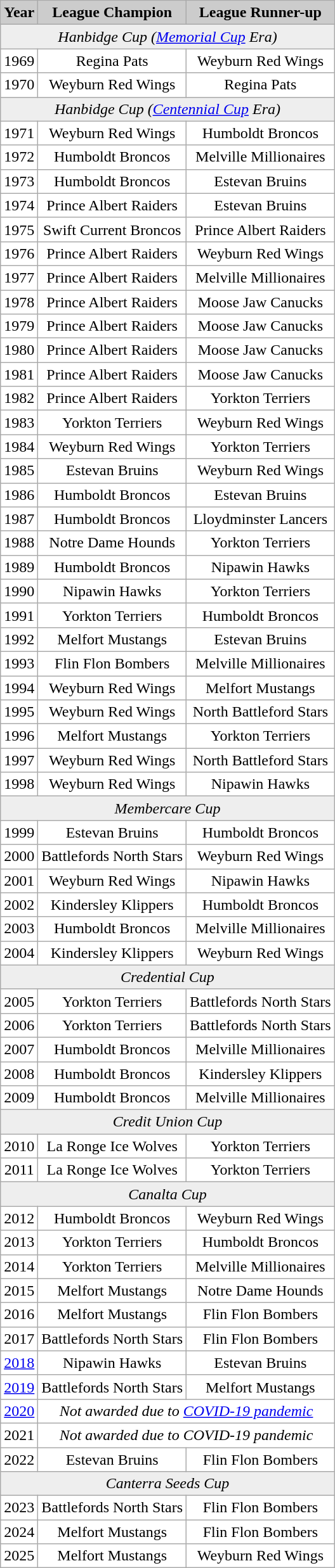<table class="wikitable sticky-header" style="text-align:center; background:white;">
<tr>
<th style="background: #cccccc;">Year</th>
<th style="background: #cccccc;">League Champion</th>
<th style="background: #cccccc;">League Runner-up</th>
</tr>
<tr bgcolor="eeeeee">
<td colspan="3"><em>Hanbidge Cup (<a href='#'>Memorial Cup</a> Era)</em></td>
</tr>
<tr>
<td>1969</td>
<td>Regina Pats</td>
<td>Weyburn Red Wings</td>
</tr>
<tr>
<td>1970</td>
<td>Weyburn Red Wings</td>
<td>Regina Pats</td>
</tr>
<tr bgcolor="eeeeee">
<td colspan="3"><em>Hanbidge Cup (<a href='#'>Centennial Cup</a> Era)</em></td>
</tr>
<tr>
<td>1971</td>
<td>Weyburn Red Wings</td>
<td>Humboldt Broncos</td>
</tr>
<tr>
<td>1972</td>
<td>Humboldt Broncos</td>
<td>Melville Millionaires</td>
</tr>
<tr>
<td>1973</td>
<td>Humboldt Broncos</td>
<td>Estevan Bruins</td>
</tr>
<tr>
<td>1974</td>
<td>Prince Albert Raiders</td>
<td>Estevan Bruins</td>
</tr>
<tr>
<td>1975</td>
<td>Swift Current Broncos</td>
<td>Prince Albert Raiders</td>
</tr>
<tr>
<td>1976</td>
<td>Prince Albert Raiders</td>
<td>Weyburn Red Wings</td>
</tr>
<tr>
<td>1977</td>
<td>Prince Albert Raiders</td>
<td>Melville Millionaires</td>
</tr>
<tr>
<td>1978</td>
<td>Prince Albert Raiders</td>
<td>Moose Jaw Canucks</td>
</tr>
<tr>
<td>1979</td>
<td>Prince Albert Raiders</td>
<td>Moose Jaw Canucks</td>
</tr>
<tr>
<td>1980</td>
<td>Prince Albert Raiders</td>
<td>Moose Jaw Canucks</td>
</tr>
<tr>
<td>1981</td>
<td>Prince Albert Raiders</td>
<td>Moose Jaw Canucks</td>
</tr>
<tr>
<td>1982</td>
<td>Prince Albert Raiders</td>
<td>Yorkton Terriers</td>
</tr>
<tr>
<td>1983</td>
<td>Yorkton Terriers</td>
<td>Weyburn Red Wings</td>
</tr>
<tr>
<td>1984</td>
<td>Weyburn Red Wings</td>
<td>Yorkton Terriers</td>
</tr>
<tr>
<td>1985</td>
<td>Estevan Bruins</td>
<td>Weyburn Red Wings</td>
</tr>
<tr>
<td>1986</td>
<td>Humboldt Broncos</td>
<td>Estevan Bruins</td>
</tr>
<tr>
<td>1987</td>
<td>Humboldt Broncos</td>
<td>Lloydminster Lancers</td>
</tr>
<tr>
<td>1988</td>
<td>Notre Dame Hounds</td>
<td>Yorkton Terriers</td>
</tr>
<tr align="center">
<td>1989</td>
<td>Humboldt Broncos</td>
<td>Nipawin Hawks</td>
</tr>
<tr align="center">
<td>1990</td>
<td>Nipawin Hawks</td>
<td>Yorkton Terriers</td>
</tr>
<tr align="center">
<td>1991</td>
<td>Yorkton Terriers</td>
<td>Humboldt Broncos</td>
</tr>
<tr align="center">
<td>1992</td>
<td>Melfort Mustangs</td>
<td>Estevan Bruins</td>
</tr>
<tr align="center">
<td>1993</td>
<td>Flin Flon Bombers</td>
<td>Melville Millionaires</td>
</tr>
<tr align="center">
<td>1994</td>
<td>Weyburn Red Wings</td>
<td>Melfort Mustangs</td>
</tr>
<tr>
<td>1995</td>
<td>Weyburn Red Wings</td>
<td>North Battleford Stars</td>
</tr>
<tr>
<td>1996</td>
<td>Melfort Mustangs</td>
<td>Yorkton Terriers</td>
</tr>
<tr>
<td>1997</td>
<td>Weyburn Red Wings</td>
<td>North Battleford Stars</td>
</tr>
<tr>
<td>1998</td>
<td>Weyburn Red Wings</td>
<td>Nipawin Hawks</td>
</tr>
<tr bgcolor="eeeeee">
<td colspan="3"><em>Membercare Cup</em></td>
</tr>
<tr>
<td>1999</td>
<td>Estevan Bruins</td>
<td>Humboldt Broncos</td>
</tr>
<tr>
<td>2000</td>
<td>Battlefords North Stars</td>
<td>Weyburn Red Wings</td>
</tr>
<tr>
<td>2001</td>
<td>Weyburn Red Wings</td>
<td>Nipawin Hawks</td>
</tr>
<tr>
<td>2002</td>
<td>Kindersley Klippers</td>
<td>Humboldt Broncos</td>
</tr>
<tr>
<td>2003</td>
<td>Humboldt Broncos</td>
<td>Melville Millionaires</td>
</tr>
<tr>
<td>2004</td>
<td>Kindersley Klippers</td>
<td>Weyburn Red Wings</td>
</tr>
<tr bgcolor="eeeeee">
<td colspan="3"><em>Credential Cup</em></td>
</tr>
<tr>
<td>2005</td>
<td>Yorkton Terriers</td>
<td>Battlefords North Stars</td>
</tr>
<tr>
<td>2006</td>
<td>Yorkton Terriers</td>
<td>Battlefords North Stars</td>
</tr>
<tr>
<td>2007</td>
<td>Humboldt Broncos</td>
<td>Melville Millionaires</td>
</tr>
<tr>
<td>2008</td>
<td>Humboldt Broncos</td>
<td>Kindersley Klippers</td>
</tr>
<tr>
<td>2009</td>
<td>Humboldt Broncos</td>
<td>Melville Millionaires</td>
</tr>
<tr bgcolor="eeeeee">
<td colspan="3"><em>Credit Union Cup</em></td>
</tr>
<tr>
<td>2010</td>
<td>La Ronge Ice Wolves</td>
<td>Yorkton Terriers</td>
</tr>
<tr>
<td>2011</td>
<td>La Ronge Ice Wolves</td>
<td>Yorkton Terriers</td>
</tr>
<tr bgcolor="eeeeee">
<td colspan="3"><em>Canalta Cup</em></td>
</tr>
<tr>
<td>2012</td>
<td>Humboldt Broncos</td>
<td>Weyburn Red Wings</td>
</tr>
<tr>
<td>2013</td>
<td>Yorkton Terriers</td>
<td>Humboldt Broncos</td>
</tr>
<tr>
<td>2014</td>
<td>Yorkton Terriers</td>
<td>Melville Millionaires</td>
</tr>
<tr>
<td>2015</td>
<td>Melfort Mustangs</td>
<td>Notre Dame Hounds</td>
</tr>
<tr>
<td>2016</td>
<td>Melfort Mustangs</td>
<td>Flin Flon Bombers</td>
</tr>
<tr>
<td>2017</td>
<td>Battlefords North Stars</td>
<td>Flin Flon Bombers</td>
</tr>
<tr>
<td><a href='#'>2018</a></td>
<td>Nipawin Hawks</td>
<td>Estevan Bruins</td>
</tr>
<tr>
<td><a href='#'>2019</a></td>
<td>Battlefords North Stars</td>
<td>Melfort Mustangs</td>
</tr>
<tr>
<td><a href='#'>2020</a></td>
<td colspan=2><em>Not awarded due to <a href='#'>COVID-19 pandemic</a></em></td>
</tr>
<tr>
<td>2021</td>
<td colspan="2"><em>Not awarded due to COVID-19 pandemic</em></td>
</tr>
<tr>
<td>2022</td>
<td>Estevan Bruins</td>
<td>Flin Flon Bombers</td>
</tr>
<tr bgcolor="eeeeee">
<td colspan="3"><em>Canterra Seeds Cup</em></td>
</tr>
<tr>
<td>2023</td>
<td>Battlefords North Stars</td>
<td>Flin Flon Bombers</td>
</tr>
<tr>
<td>2024</td>
<td>Melfort Mustangs</td>
<td>Flin Flon Bombers</td>
</tr>
<tr>
<td>2025</td>
<td>Melfort Mustangs</td>
<td>Weyburn Red Wings</td>
</tr>
</table>
